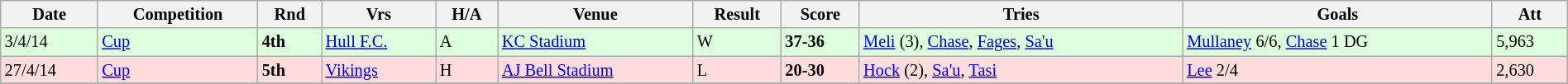<table class="wikitable" style="font-size:85%;" width="100%">
<tr>
<th>Date</th>
<th>Competition</th>
<th>Rnd</th>
<th>Vrs</th>
<th>H/A</th>
<th>Venue</th>
<th>Result</th>
<th>Score</th>
<th>Tries</th>
<th>Goals</th>
<th>Att</th>
</tr>
<tr style="background:#ddffdd;" width=20 | >
<td>3/4/14</td>
<td><a href='#'>Cup</a></td>
<td><strong>4th</strong></td>
<td><a href='#'>Hull F.C.</a></td>
<td>A</td>
<td><a href='#'>KC Stadium</a></td>
<td>W</td>
<td><strong>37-36</strong></td>
<td><a href='#'>Meli</a> (3), <a href='#'>Chase</a>, <a href='#'>Fages</a>, <a href='#'>Sa'u</a></td>
<td><a href='#'>Mullaney</a> 6/6, <a href='#'>Chase</a> 1 DG</td>
<td>5,963</td>
</tr>
<tr style="background:#ffdddd;" width=20 | >
<td>27/4/14</td>
<td><a href='#'>Cup</a></td>
<td><strong>5th</strong></td>
<td><a href='#'>Vikings</a></td>
<td>H</td>
<td><a href='#'>AJ Bell Stadium</a></td>
<td>L</td>
<td><strong>20-30</strong></td>
<td><a href='#'>Hock</a> (2), <a href='#'>Sa'u</a>, <a href='#'>Tasi</a></td>
<td><a href='#'>Lee</a> 2/4</td>
<td>2,630</td>
</tr>
<tr>
</tr>
</table>
